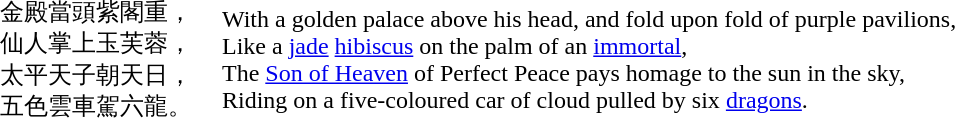<table BORDER="0" CELLSPACING="0" CELLPADDING="10">
<tr>
<td><br>金殿當頭紫閣重，<br>
仙人掌上玉芙蓉，<br>
太平天子朝天日，<br>
五色雲車駕六龍。</td>
<td><br>With a golden palace above his head, and fold upon fold of purple pavilions,<br>
Like a <a href='#'>jade</a> <a href='#'>hibiscus</a> on the palm of an <a href='#'>immortal</a>,<br>
The <a href='#'>Son of Heaven</a> of Perfect Peace pays homage to the sun in the sky,<br>
Riding on a five-coloured car of cloud pulled by six <a href='#'>dragons</a>.</td>
</tr>
</table>
